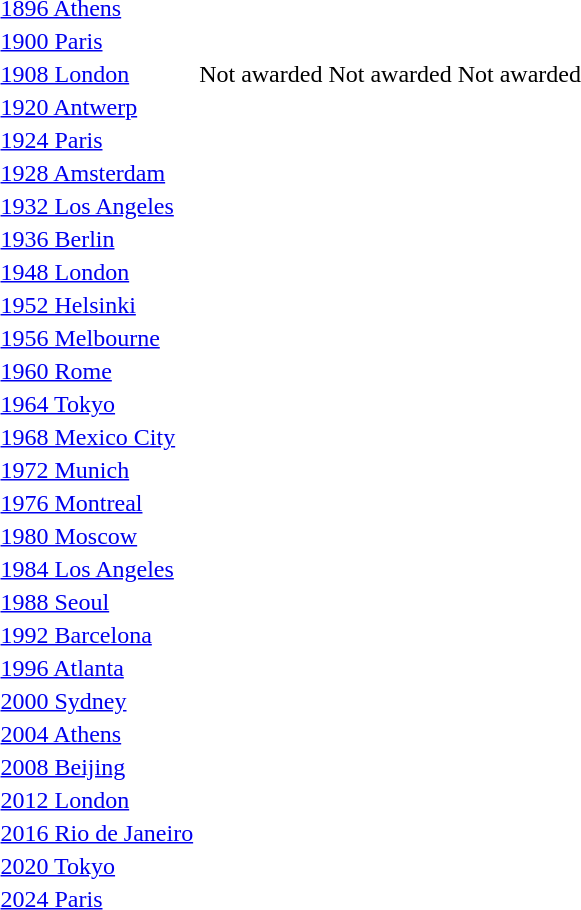<table>
<tr>
<td><a href='#'>1896 Athens</a><br></td>
<td></td>
<td></td>
<td></td>
</tr>
<tr>
<td><a href='#'>1900 Paris</a><br></td>
<td></td>
<td></td>
<td></td>
</tr>
<tr>
<td><a href='#'>1908 London</a><br></td>
<td>Not awarded</td>
<td>Not awarded</td>
<td>Not awarded</td>
</tr>
<tr>
<td><a href='#'>1920 Antwerp</a><br></td>
<td></td>
<td></td>
<td></td>
</tr>
<tr>
<td><a href='#'>1924 Paris</a><br></td>
<td></td>
<td></td>
<td></td>
</tr>
<tr>
<td><a href='#'>1928 Amsterdam</a><br></td>
<td></td>
<td></td>
<td></td>
</tr>
<tr>
<td><a href='#'>1932 Los Angeles</a><br></td>
<td></td>
<td></td>
<td></td>
</tr>
<tr>
<td><a href='#'>1936 Berlin</a><br></td>
<td></td>
<td></td>
<td></td>
</tr>
<tr>
<td><a href='#'>1948 London</a><br></td>
<td></td>
<td></td>
<td></td>
</tr>
<tr>
<td><a href='#'>1952 Helsinki</a><br></td>
<td></td>
<td></td>
<td></td>
</tr>
<tr>
<td><a href='#'>1956 Melbourne</a><br></td>
<td></td>
<td></td>
<td></td>
</tr>
<tr>
<td><a href='#'>1960 Rome</a><br></td>
<td></td>
<td></td>
<td></td>
</tr>
<tr>
<td><a href='#'>1964 Tokyo</a><br></td>
<td></td>
<td></td>
<td></td>
</tr>
<tr>
<td><a href='#'>1968 Mexico City</a><br></td>
<td></td>
<td></td>
<td></td>
</tr>
<tr>
<td><a href='#'>1972 Munich</a><br></td>
<td></td>
<td></td>
<td></td>
</tr>
<tr>
<td><a href='#'>1976 Montreal</a><br></td>
<td></td>
<td></td>
<td></td>
</tr>
<tr>
<td><a href='#'>1980 Moscow</a><br></td>
<td></td>
<td></td>
<td></td>
</tr>
<tr>
<td><a href='#'>1984 Los Angeles</a><br></td>
<td></td>
<td></td>
<td></td>
</tr>
<tr>
<td><a href='#'>1988 Seoul</a><br></td>
<td></td>
<td></td>
<td></td>
</tr>
<tr>
<td><a href='#'>1992 Barcelona</a><br></td>
<td></td>
<td></td>
<td></td>
</tr>
<tr>
<td><a href='#'>1996 Atlanta</a><br></td>
<td></td>
<td></td>
<td></td>
</tr>
<tr>
<td><a href='#'>2000 Sydney</a><br></td>
<td></td>
<td></td>
<td></td>
</tr>
<tr>
<td><a href='#'>2004 Athens</a><br></td>
<td></td>
<td></td>
<td></td>
</tr>
<tr>
<td><a href='#'>2008 Beijing</a><br></td>
<td></td>
<td></td>
<td></td>
</tr>
<tr>
<td><a href='#'>2012 London</a><br></td>
<td></td>
<td></td>
<td></td>
</tr>
<tr>
<td><a href='#'>2016 Rio de Janeiro</a><br></td>
<td></td>
<td></td>
<td></td>
</tr>
<tr>
<td><a href='#'>2020 Tokyo</a><br></td>
<td></td>
<td></td>
<td></td>
</tr>
<tr>
<td><a href='#'>2024 Paris</a><br></td>
<td></td>
<td></td>
<td></td>
</tr>
</table>
